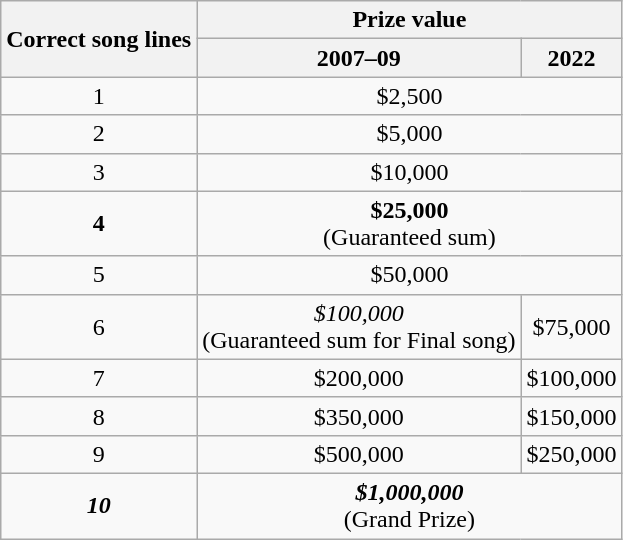<table class="wikitable">
<tr>
<th rowspan="2">Correct song lines</th>
<th colspan="2">Prize value</th>
</tr>
<tr>
<th>2007–09</th>
<th>2022</th>
</tr>
<tr>
<td align=center>1</td>
<td colspan="2" align=center>$2,500</td>
</tr>
<tr>
<td align=center>2</td>
<td colspan="2" align=center>$5,000</td>
</tr>
<tr>
<td align=center>3</td>
<td colspan="2" align=center>$10,000</td>
</tr>
<tr>
<td align=center><strong>4</strong></td>
<td colspan="2" align=center><strong>$25,000</strong><br>(Guaranteed sum)</td>
</tr>
<tr>
<td align=center>5</td>
<td colspan="2" align=center>$50,000</td>
</tr>
<tr>
<td align=center>6</td>
<td align=center><em>$100,000</em><br>(Guaranteed sum for Final song)</td>
<td align=center>$75,000</td>
</tr>
<tr>
<td align=center>7</td>
<td align=center>$200,000</td>
<td align=center>$100,000</td>
</tr>
<tr>
<td align=center>8</td>
<td align=center>$350,000</td>
<td align=center>$150,000</td>
</tr>
<tr>
<td align=center>9</td>
<td align=center>$500,000</td>
<td align=center>$250,000</td>
</tr>
<tr>
<td align=center><strong><em>10</em></strong></td>
<td colspan="2" align=center><strong><em>$1,000,000</em></strong><br>(Grand Prize)</td>
</tr>
</table>
